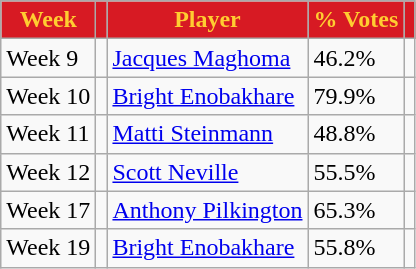<table class="wikitable" style="text-align:left">
<tr>
<th style="background:#d71a23; color:#ffcd31; text-align:center;">Week</th>
<th style="background:#d71a23; color:#ffcd31; text-align:center;"></th>
<th style="background:#d71a23; color:#ffcd31; text-align:center;">Player</th>
<th style="background:#d71a23; color:#ffcd31; text-align:center;">% Votes</th>
<th style="background:#d71a23; color:#ffcd31; text-align:center;"></th>
</tr>
<tr>
<td>Week 9</td>
<td></td>
<td><a href='#'>Jacques Maghoma</a></td>
<td>46.2%</td>
<td></td>
</tr>
<tr>
<td>Week 10</td>
<td></td>
<td><a href='#'>Bright Enobakhare</a></td>
<td>79.9%</td>
<td></td>
</tr>
<tr>
<td>Week 11</td>
<td></td>
<td><a href='#'>Matti Steinmann</a></td>
<td>48.8%</td>
<td></td>
</tr>
<tr>
<td>Week 12</td>
<td></td>
<td><a href='#'>Scott Neville</a></td>
<td>55.5%</td>
<td></td>
</tr>
<tr>
<td>Week 17</td>
<td></td>
<td><a href='#'>Anthony Pilkington</a></td>
<td>65.3%</td>
<td></td>
</tr>
<tr>
<td>Week 19</td>
<td></td>
<td><a href='#'>Bright Enobakhare</a></td>
<td>55.8%</td>
<td></td>
</tr>
</table>
